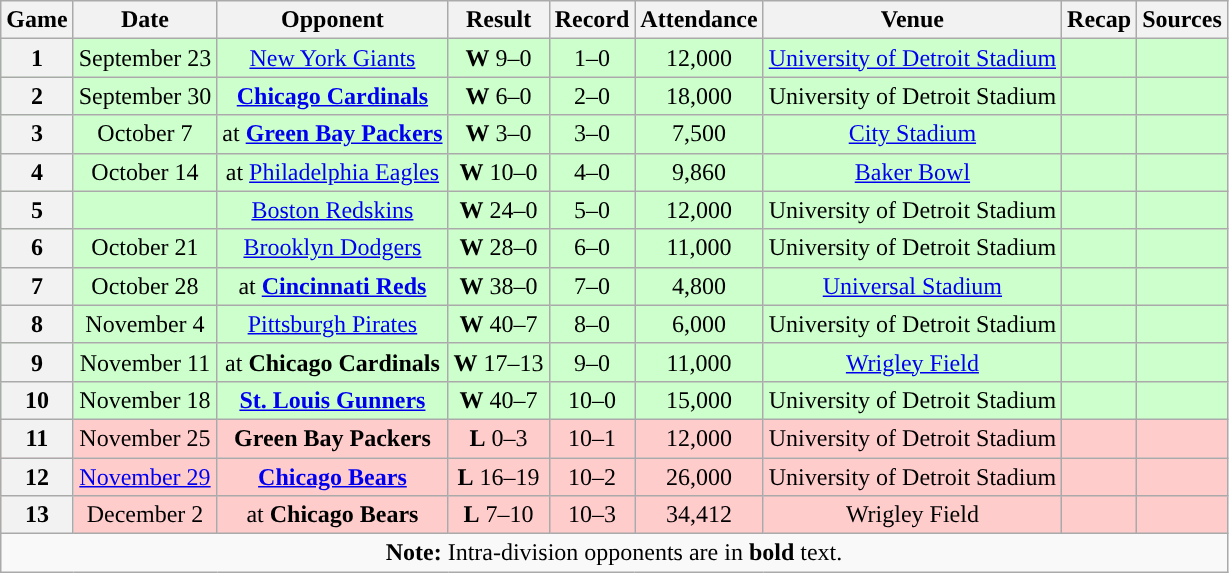<table class="wikitable" style="text-align:center">
<tr>
<th>Game</th>
<th>Date</th>
<th>Opponent</th>
<th>Result</th>
<th>Record</th>
<th>Attendance</th>
<th>Venue</th>
<th>Recap</th>
<th>Sources</th>
</tr>
<tr style="background:#cfc">
<th>1</th>
<td>September 23</td>
<td><a href='#'>New York Giants</a></td>
<td><strong>W</strong> 9–0</td>
<td>1–0</td>
<td>12,000</td>
<td><a href='#'>University of Detroit Stadium</a></td>
<td></td>
<td></td>
</tr>
<tr style="background:#cfc">
<th>2</th>
<td>September 30</td>
<td><strong><a href='#'>Chicago Cardinals</a></strong></td>
<td><strong>W</strong> 6–0</td>
<td>2–0</td>
<td>18,000</td>
<td>University of Detroit Stadium</td>
<td></td>
<td></td>
</tr>
<tr style="background:#cfc">
<th>3</th>
<td>October 7</td>
<td>at <strong><a href='#'>Green Bay Packers</a></strong></td>
<td><strong>W</strong> 3–0</td>
<td>3–0</td>
<td>7,500</td>
<td><a href='#'>City Stadium</a></td>
<td></td>
<td></td>
</tr>
<tr style="background:#cfc">
<th>4</th>
<td>October 14</td>
<td>at <a href='#'>Philadelphia Eagles</a></td>
<td><strong>W</strong> 10–0</td>
<td>4–0</td>
<td>9,860</td>
<td><a href='#'>Baker Bowl</a></td>
<td></td>
<td></td>
</tr>
<tr style="background:#cfc">
<th>5</th>
<td></td>
<td><a href='#'>Boston Redskins</a></td>
<td><strong>W</strong> 24–0</td>
<td>5–0</td>
<td>12,000</td>
<td>University of Detroit Stadium</td>
<td></td>
<td></td>
</tr>
<tr style="background:#cfc">
<th>6</th>
<td>October 21</td>
<td><a href='#'>Brooklyn Dodgers</a></td>
<td><strong>W</strong> 28–0</td>
<td>6–0</td>
<td>11,000</td>
<td>University of Detroit Stadium</td>
<td></td>
<td></td>
</tr>
<tr style="background:#cfc">
<th>7</th>
<td>October 28</td>
<td>at <strong><a href='#'>Cincinnati Reds</a></strong></td>
<td><strong>W</strong> 38–0</td>
<td>7–0</td>
<td>4,800</td>
<td><a href='#'>Universal Stadium</a></td>
<td></td>
<td></td>
</tr>
<tr style="background:#cfc">
<th>8</th>
<td>November 4</td>
<td><a href='#'>Pittsburgh Pirates</a></td>
<td><strong>W</strong> 40–7</td>
<td>8–0</td>
<td>6,000</td>
<td>University of Detroit Stadium</td>
<td></td>
<td></td>
</tr>
<tr style="background:#cfc">
<th>9</th>
<td>November 11</td>
<td>at <strong>Chicago Cardinals</strong></td>
<td><strong>W</strong> 17–13</td>
<td>9–0</td>
<td>11,000</td>
<td><a href='#'>Wrigley Field</a></td>
<td></td>
<td></td>
</tr>
<tr style="background:#cfc">
<th>10</th>
<td>November 18</td>
<td><strong><a href='#'>St. Louis Gunners</a></strong></td>
<td><strong>W</strong> 40–7</td>
<td>10–0</td>
<td>15,000</td>
<td>University of Detroit Stadium</td>
<td></td>
<td></td>
</tr>
<tr style="background:#fcc">
<th>11</th>
<td>November 25</td>
<td><strong>Green Bay Packers</strong></td>
<td><strong>L</strong> 0–3</td>
<td>10–1</td>
<td>12,000</td>
<td>University of Detroit Stadium</td>
<td></td>
<td></td>
</tr>
<tr style="background:#fcc">
<th>12</th>
<td><a href='#'>November 29</a></td>
<td><strong><a href='#'>Chicago Bears</a></strong></td>
<td><strong>L</strong> 16–19</td>
<td>10–2</td>
<td>26,000</td>
<td>University of Detroit Stadium</td>
<td></td>
<td></td>
</tr>
<tr style="background:#fcc">
<th>13</th>
<td>December 2</td>
<td>at <strong>Chicago Bears</strong></td>
<td><strong>L</strong> 7–10</td>
<td>10–3</td>
<td>34,412</td>
<td>Wrigley Field</td>
<td></td>
<td></td>
</tr>
<tr>
<td colspan="10"><strong>Note:</strong> Intra-division opponents are in <strong>bold</strong> text.</td>
</tr>
</table>
